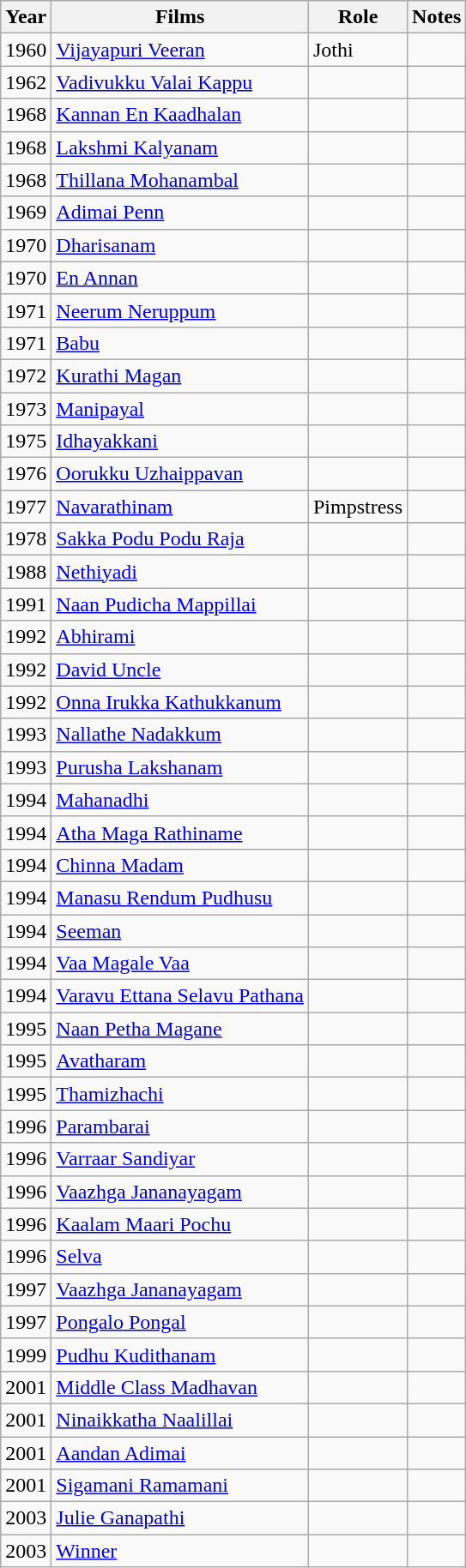<table class="wikitable">
<tr>
<th>Year</th>
<th>Films</th>
<th>Role</th>
<th>Notes</th>
</tr>
<tr>
<td>1960</td>
<td><a href='#'>Vijayapuri Veeran</a></td>
<td>Jothi</td>
<td></td>
</tr>
<tr>
<td>1962</td>
<td><a href='#'>Vadivukku Valai Kappu</a></td>
<td></td>
<td></td>
</tr>
<tr>
<td>1968</td>
<td><a href='#'>Kannan En Kaadhalan</a></td>
<td></td>
<td></td>
</tr>
<tr>
<td>1968</td>
<td><a href='#'>Lakshmi Kalyanam</a></td>
<td></td>
<td></td>
</tr>
<tr>
<td>1968</td>
<td><a href='#'>Thillana Mohanambal</a></td>
<td></td>
<td></td>
</tr>
<tr>
<td>1969</td>
<td><a href='#'>Adimai Penn</a></td>
<td></td>
<td></td>
</tr>
<tr>
<td>1970</td>
<td><a href='#'>Dharisanam</a></td>
<td></td>
<td></td>
</tr>
<tr>
<td>1970</td>
<td><a href='#'>En Annan</a></td>
<td></td>
<td></td>
</tr>
<tr>
<td>1971</td>
<td><a href='#'>Neerum Neruppum</a></td>
<td></td>
<td></td>
</tr>
<tr>
<td>1971</td>
<td><a href='#'>Babu</a></td>
<td></td>
<td></td>
</tr>
<tr>
<td>1972</td>
<td><a href='#'>Kurathi Magan</a></td>
<td></td>
<td></td>
</tr>
<tr>
<td>1973</td>
<td><a href='#'>Manipayal</a></td>
<td></td>
<td></td>
</tr>
<tr>
<td>1975</td>
<td><a href='#'>Idhayakkani</a></td>
<td></td>
<td></td>
</tr>
<tr>
<td>1976</td>
<td><a href='#'>Oorukku Uzhaippavan</a></td>
<td></td>
<td></td>
</tr>
<tr>
<td>1977</td>
<td><a href='#'>Navarathinam</a></td>
<td>Pimpstress</td>
<td></td>
</tr>
<tr>
<td>1978</td>
<td><a href='#'>Sakka Podu Podu Raja</a></td>
<td></td>
<td></td>
</tr>
<tr>
<td>1988</td>
<td><a href='#'>Nethiyadi</a></td>
<td></td>
<td></td>
</tr>
<tr>
<td>1991</td>
<td><a href='#'>Naan Pudicha Mappillai</a></td>
<td></td>
<td></td>
</tr>
<tr>
<td>1992</td>
<td><a href='#'>Abhirami</a></td>
<td></td>
<td></td>
</tr>
<tr>
<td>1992</td>
<td><a href='#'>David Uncle</a></td>
<td></td>
<td></td>
</tr>
<tr>
<td>1992</td>
<td><a href='#'>Onna Irukka Kathukkanum</a></td>
<td></td>
<td></td>
</tr>
<tr>
<td>1993</td>
<td><a href='#'>Nallathe Nadakkum</a></td>
<td></td>
<td></td>
</tr>
<tr>
<td>1993</td>
<td><a href='#'>Purusha Lakshanam</a></td>
<td></td>
<td></td>
</tr>
<tr>
<td>1994</td>
<td><a href='#'>Mahanadhi</a></td>
<td></td>
<td></td>
</tr>
<tr>
<td>1994</td>
<td><a href='#'>Atha Maga Rathiname</a></td>
<td></td>
<td></td>
</tr>
<tr>
<td>1994</td>
<td><a href='#'>Chinna Madam</a></td>
<td></td>
<td></td>
</tr>
<tr>
<td>1994</td>
<td><a href='#'>Manasu Rendum Pudhusu</a></td>
<td></td>
<td></td>
</tr>
<tr>
<td>1994</td>
<td><a href='#'>Seeman</a></td>
<td></td>
<td></td>
</tr>
<tr>
<td>1994</td>
<td><a href='#'>Vaa Magale Vaa</a></td>
<td></td>
<td></td>
</tr>
<tr>
<td>1994</td>
<td><a href='#'>Varavu Ettana Selavu Pathana</a></td>
<td></td>
<td></td>
</tr>
<tr>
<td>1995</td>
<td><a href='#'>Naan Petha Magane</a></td>
<td></td>
<td></td>
</tr>
<tr>
<td>1995</td>
<td><a href='#'>Avatharam</a></td>
<td></td>
<td></td>
</tr>
<tr>
<td>1995</td>
<td><a href='#'>Thamizhachi</a></td>
<td></td>
<td></td>
</tr>
<tr>
<td>1996</td>
<td><a href='#'>Parambarai</a></td>
<td></td>
<td></td>
</tr>
<tr>
<td>1996</td>
<td><a href='#'>Varraar Sandiyar</a></td>
<td></td>
<td></td>
</tr>
<tr>
<td>1996</td>
<td><a href='#'>Vaazhga Jananayagam</a></td>
<td></td>
<td></td>
</tr>
<tr>
<td>1996</td>
<td><a href='#'>Kaalam Maari Pochu</a></td>
<td></td>
<td></td>
</tr>
<tr>
<td>1996</td>
<td><a href='#'>Selva</a></td>
<td></td>
<td></td>
</tr>
<tr>
<td>1997</td>
<td><a href='#'>Vaazhga Jananayagam</a></td>
<td></td>
<td></td>
</tr>
<tr>
<td>1997</td>
<td><a href='#'>Pongalo Pongal</a></td>
<td></td>
<td></td>
</tr>
<tr>
<td>1999</td>
<td><a href='#'>Pudhu Kudithanam</a></td>
<td></td>
<td></td>
</tr>
<tr>
<td>2001</td>
<td><a href='#'>Middle Class Madhavan</a></td>
<td></td>
<td></td>
</tr>
<tr>
<td>2001</td>
<td><a href='#'>Ninaikkatha Naalillai</a></td>
<td></td>
<td></td>
</tr>
<tr>
<td>2001</td>
<td><a href='#'>Aandan Adimai</a></td>
<td></td>
<td></td>
</tr>
<tr>
<td>2001</td>
<td><a href='#'>Sigamani Ramamani</a></td>
<td></td>
<td></td>
</tr>
<tr>
<td>2003</td>
<td><a href='#'>Julie Ganapathi</a></td>
<td></td>
<td></td>
</tr>
<tr>
<td>2003</td>
<td><a href='#'>Winner</a></td>
<td></td>
<td></td>
</tr>
</table>
